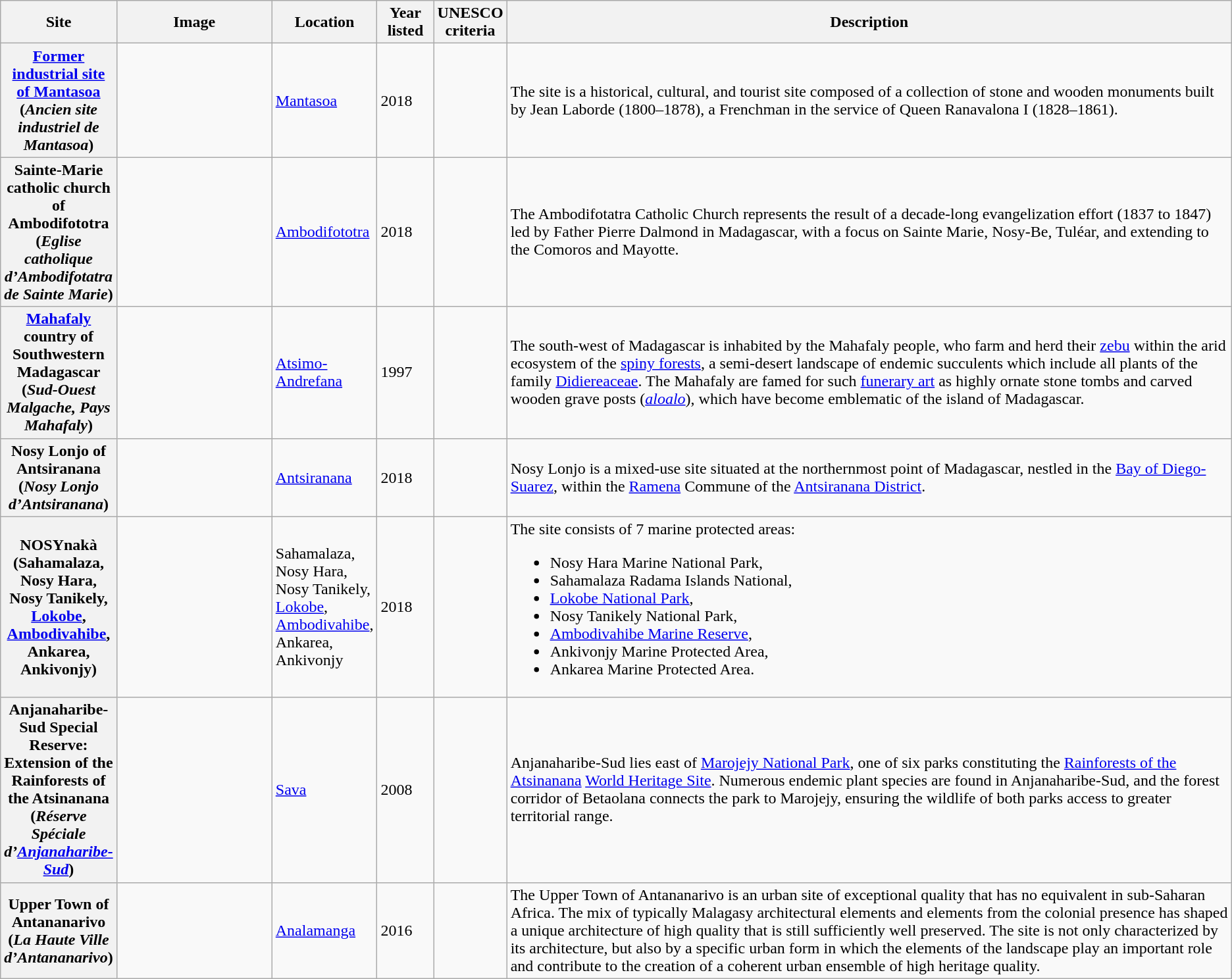<table class="wikitable sortable plainrowheaders">
<tr>
<th style="width:100px;" scope="col">Site</th>
<th class="unsortable" style="width:150px;" scope="col">Image</th>
<th style="width:80px;" scope="col">Location</th>
<th style="width:50px;" scope="col">Year listed</th>
<th style="width:60px;" scope="col">UNESCO criteria</th>
<th scope="col" class="unsortable">Description</th>
</tr>
<tr>
<th scope="row"><a href='#'>Former industrial site of Mantasoa</a> (<em>Ancien site industriel de Mantasoa</em>)</th>
<td></td>
<td><a href='#'>Mantasoa</a></td>
<td>2018</td>
<td></td>
<td>The site is a historical, cultural, and tourist site composed of a collection of stone and wooden monuments built by Jean Laborde (1800–1878), a Frenchman in the service of Queen Ranavalona I (1828–1861).</td>
</tr>
<tr>
<th scope="row">Sainte-Marie catholic church of Ambodifototra (<em>Eglise catholique d’Ambodifotatra de Sainte Marie</em>)</th>
<td></td>
<td><a href='#'>Ambodifototra</a></td>
<td>2018</td>
<td></td>
<td>The Ambodifotatra Catholic Church represents the result of a decade-long evangelization effort (1837 to 1847) led by Father Pierre Dalmond in Madagascar, with a focus on Sainte Marie, Nosy-Be, Tuléar, and extending to the Comoros and Mayotte.</td>
</tr>
<tr>
<th scope="row"><a href='#'>Mahafaly</a> country of Southwestern Madagascar (<em>Sud-Ouest Malgache, Pays Mahafaly</em>)</th>
<td></td>
<td><a href='#'>Atsimo-Andrefana</a></td>
<td>1997</td>
<td></td>
<td>The south-west of Madagascar is inhabited by the Mahafaly people, who farm and herd their <a href='#'>zebu</a> within the arid ecosystem of the <a href='#'>spiny forests</a>, a semi-desert landscape of endemic succulents which include all plants of the family <a href='#'>Didiereaceae</a>. The Mahafaly are famed for such <a href='#'>funerary art</a> as highly ornate stone tombs and carved wooden grave posts (<em><a href='#'>aloalo</a></em>), which have become emblematic of the island of Madagascar.</td>
</tr>
<tr>
<th scope="row">Nosy Lonjo of Antsiranana (<em>Nosy Lonjo d’Antsiranana</em>)</th>
<td></td>
<td><a href='#'>Antsiranana</a></td>
<td>2018</td>
<td></td>
<td>Nosy Lonjo is a mixed-use site situated at the northernmost point of Madagascar, nestled in the <a href='#'>Bay of Diego-Suarez</a>, within the <a href='#'>Ramena</a> Commune of the <a href='#'>Antsiranana District</a>.</td>
</tr>
<tr>
<th scope="row">NOSYnakà (Sahamalaza, Nosy Hara, Nosy Tanikely, <a href='#'>Lokobe</a>, <a href='#'>Ambodivahibe</a>, Ankarea, Ankivonjy)</th>
<td></td>
<td>Sahamalaza, Nosy Hara, Nosy Tanikely, <a href='#'>Lokobe</a>, <a href='#'>Ambodivahibe</a>, Ankarea, Ankivonjy</td>
<td>2018</td>
<td></td>
<td>The site consists of 7 marine protected areas:<br><ul><li>Nosy Hara Marine National Park,</li><li>Sahamalaza Radama Islands National,</li><li><a href='#'>Lokobe National Park</a>,</li><li>Nosy Tanikely National Park,</li><li><a href='#'>Ambodivahibe Marine Reserve</a>,</li><li>Ankivonjy Marine Protected Area,</li><li>Ankarea Marine Protected Area.</li></ul></td>
</tr>
<tr>
<th scope="row">Anjanaharibe-Sud Special Reserve: Extension of the Rainforests of the Atsinanana (<em>Réserve Spéciale d’<a href='#'>Anjanaharibe-Sud</a></em>)</th>
<td></td>
<td><a href='#'>Sava</a></td>
<td>2008</td>
<td></td>
<td>Anjanaharibe-Sud lies east of <a href='#'>Marojejy National Park</a>, one of six parks constituting the <a href='#'>Rainforests of the Atsinanana</a> <a href='#'>World Heritage Site</a>. Numerous endemic plant species are found in Anjanaharibe-Sud, and the forest corridor of Betaolana connects the park to Marojejy, ensuring the wildlife of both parks access to greater territorial range.</td>
</tr>
<tr>
<th scope="row">Upper Town of Antananarivo (<em>La Haute Ville d’Antananarivo</em>)</th>
<td></td>
<td><a href='#'>Analamanga</a></td>
<td>2016</td>
<td></td>
<td>The Upper Town of Antananarivo is an urban site of exceptional quality that has no equivalent in sub-Saharan Africa. The mix of typically Malagasy architectural elements and elements from the colonial presence has shaped a unique architecture of high quality that is still sufficiently well preserved. The site is not only characterized by its architecture, but also by a specific urban form in which the elements of the landscape play an important role and contribute to the creation of a coherent urban ensemble of high heritage quality.</td>
</tr>
</table>
